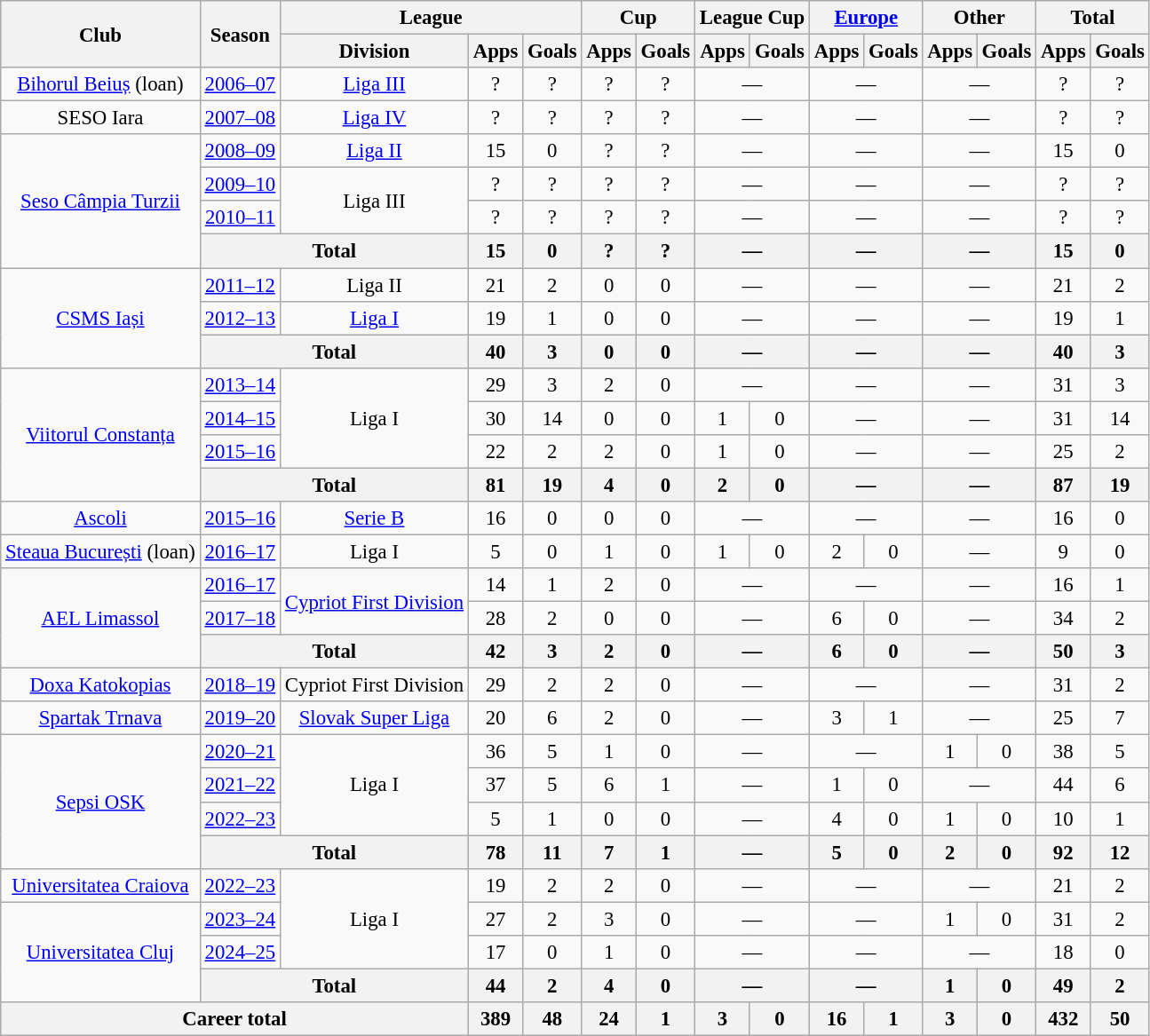<table class="wikitable" style="font-size:95%; text-align: center;">
<tr>
<th rowspan="2">Club</th>
<th rowspan="2">Season</th>
<th colspan="3">League</th>
<th colspan="2">Cup</th>
<th colspan="2">League Cup</th>
<th colspan="2"><a href='#'>Europe</a></th>
<th colspan="2">Other</th>
<th colspan="3">Total</th>
</tr>
<tr>
<th>Division</th>
<th>Apps</th>
<th>Goals</th>
<th>Apps</th>
<th>Goals</th>
<th>Apps</th>
<th>Goals</th>
<th>Apps</th>
<th>Goals</th>
<th>Apps</th>
<th>Goals</th>
<th>Apps</th>
<th>Goals</th>
</tr>
<tr>
<td><a href='#'>Bihorul Beiuș</a> (loan)</td>
<td><a href='#'>2006–07</a></td>
<td><a href='#'>Liga III</a></td>
<td>?</td>
<td>?</td>
<td>?</td>
<td>?</td>
<td colspan=2>—</td>
<td colspan=2>—</td>
<td colspan=2>—</td>
<td>?</td>
<td>?</td>
</tr>
<tr>
<td>SESO Iara</td>
<td><a href='#'>2007–08</a></td>
<td><a href='#'>Liga IV</a></td>
<td>?</td>
<td>?</td>
<td>?</td>
<td>?</td>
<td colspan=2>—</td>
<td colspan=2>—</td>
<td colspan=2>—</td>
<td>?</td>
<td>?</td>
</tr>
<tr>
<td rowspan=4><a href='#'>Seso Câmpia Turzii</a></td>
<td><a href='#'>2008–09</a></td>
<td><a href='#'>Liga II</a></td>
<td>15</td>
<td>0</td>
<td>?</td>
<td>?</td>
<td colspan=2>—</td>
<td colspan=2>—</td>
<td colspan=2>—</td>
<td>15</td>
<td>0</td>
</tr>
<tr>
<td><a href='#'>2009–10</a></td>
<td rowspan=2>Liga III</td>
<td>?</td>
<td>?</td>
<td>?</td>
<td>?</td>
<td colspan=2>—</td>
<td colspan=2>—</td>
<td colspan=2>—</td>
<td>?</td>
<td>?</td>
</tr>
<tr>
<td><a href='#'>2010–11</a></td>
<td>?</td>
<td>?</td>
<td>?</td>
<td>?</td>
<td colspan=2>—</td>
<td colspan=2>—</td>
<td colspan=2>—</td>
<td>?</td>
<td>?</td>
</tr>
<tr>
<th colspan=2>Total</th>
<th>15</th>
<th>0</th>
<th>?</th>
<th>?</th>
<th colspan=2>—</th>
<th colspan=2>—</th>
<th colspan=2>—</th>
<th>15</th>
<th>0</th>
</tr>
<tr>
<td rowspan=3><a href='#'>CSMS Iași</a></td>
<td><a href='#'>2011–12</a></td>
<td>Liga II</td>
<td>21</td>
<td>2</td>
<td>0</td>
<td>0</td>
<td colspan="2">—</td>
<td colspan=2>—</td>
<td colspan=2>—</td>
<td>21</td>
<td>2</td>
</tr>
<tr>
<td><a href='#'>2012–13</a></td>
<td><a href='#'>Liga I</a></td>
<td>19</td>
<td>1</td>
<td>0</td>
<td>0</td>
<td colspan=2>—</td>
<td colspan=2>—</td>
<td colspan=2>—</td>
<td>19</td>
<td>1</td>
</tr>
<tr>
<th colspan=2>Total</th>
<th>40</th>
<th>3</th>
<th>0</th>
<th>0</th>
<th colspan=2>—</th>
<th colspan=2>—</th>
<th colspan=2>—</th>
<th>40</th>
<th>3</th>
</tr>
<tr>
<td rowspan=4><a href='#'>Viitorul Constanța</a></td>
<td><a href='#'>2013–14</a></td>
<td rowspan=3>Liga I</td>
<td>29</td>
<td>3</td>
<td>2</td>
<td>0</td>
<td colspan=2>—</td>
<td colspan=2>—</td>
<td colspan=2>—</td>
<td>31</td>
<td>3</td>
</tr>
<tr>
<td><a href='#'>2014–15</a></td>
<td>30</td>
<td>14</td>
<td>0</td>
<td>0</td>
<td>1</td>
<td>0</td>
<td colspan=2>—</td>
<td colspan=2>—</td>
<td>31</td>
<td>14</td>
</tr>
<tr>
<td><a href='#'>2015–16</a></td>
<td>22</td>
<td>2</td>
<td>2</td>
<td>0</td>
<td>1</td>
<td>0</td>
<td colspan=2>—</td>
<td colspan=2>—</td>
<td>25</td>
<td>2</td>
</tr>
<tr>
<th colspan=2>Total</th>
<th>81</th>
<th>19</th>
<th>4</th>
<th>0</th>
<th>2</th>
<th>0</th>
<th colspan=2>—</th>
<th colspan=2>—</th>
<th>87</th>
<th>19</th>
</tr>
<tr>
<td rowspan=1><a href='#'>Ascoli</a></td>
<td><a href='#'>2015–16</a></td>
<td><a href='#'>Serie B</a></td>
<td>16</td>
<td>0</td>
<td>0</td>
<td>0</td>
<td colspan=2>—</td>
<td colspan=2>—</td>
<td colspan=2>—</td>
<td>16</td>
<td>0</td>
</tr>
<tr>
<td><a href='#'>Steaua București</a> (loan)</td>
<td><a href='#'>2016–17</a></td>
<td>Liga I</td>
<td>5</td>
<td>0</td>
<td>1</td>
<td>0</td>
<td>1</td>
<td>0</td>
<td>2</td>
<td>0</td>
<td colspan=2>—</td>
<td>9</td>
<td>0</td>
</tr>
<tr>
<td rowspan=3><a href='#'>AEL Limassol</a></td>
<td><a href='#'>2016–17</a></td>
<td rowspan=2><a href='#'>Cypriot First Division</a></td>
<td>14</td>
<td>1</td>
<td>2</td>
<td>0</td>
<td colspan=2>—</td>
<td colspan=2>—</td>
<td colspan=2>—</td>
<td>16</td>
<td>1</td>
</tr>
<tr>
<td><a href='#'>2017–18</a></td>
<td>28</td>
<td>2</td>
<td>0</td>
<td>0</td>
<td colspan=2>—</td>
<td>6</td>
<td>0</td>
<td colspan=2>—</td>
<td>34</td>
<td>2</td>
</tr>
<tr>
<th colspan=2>Total</th>
<th>42</th>
<th>3</th>
<th>2</th>
<th>0</th>
<th colspan=2>—</th>
<th>6</th>
<th>0</th>
<th colspan=2>—</th>
<th>50</th>
<th>3</th>
</tr>
<tr>
<td rowspan=1><a href='#'>Doxa Katokopias</a></td>
<td><a href='#'>2018–19</a></td>
<td>Cypriot First Division</td>
<td>29</td>
<td>2</td>
<td>2</td>
<td>0</td>
<td colspan=2>—</td>
<td colspan=2>—</td>
<td colspan=2>—</td>
<td>31</td>
<td>2</td>
</tr>
<tr>
<td rowspan=1><a href='#'>Spartak Trnava</a></td>
<td><a href='#'>2019–20</a></td>
<td><a href='#'>Slovak Super Liga</a></td>
<td>20</td>
<td>6</td>
<td>2</td>
<td>0</td>
<td colspan=2>—</td>
<td>3</td>
<td>1</td>
<td colspan=2>—</td>
<td>25</td>
<td>7</td>
</tr>
<tr>
<td rowspan=4><a href='#'>Sepsi OSK</a></td>
<td><a href='#'>2020–21</a></td>
<td rowspan=3>Liga I</td>
<td>36</td>
<td>5</td>
<td>1</td>
<td>0</td>
<td colspan=2>—</td>
<td colspan=2>—</td>
<td>1</td>
<td>0</td>
<td>38</td>
<td>5</td>
</tr>
<tr>
<td><a href='#'>2021–22</a></td>
<td>37</td>
<td>5</td>
<td>6</td>
<td>1</td>
<td colspan="2">—</td>
<td>1</td>
<td>0</td>
<td colspan="2">—</td>
<td>44</td>
<td>6</td>
</tr>
<tr>
<td><a href='#'>2022–23</a></td>
<td>5</td>
<td>1</td>
<td>0</td>
<td>0</td>
<td colspan="2">—</td>
<td>4</td>
<td>0</td>
<td>1</td>
<td>0</td>
<td>10</td>
<td>1</td>
</tr>
<tr>
<th colspan=2>Total</th>
<th>78</th>
<th>11</th>
<th>7</th>
<th>1</th>
<th colspan="2">—</th>
<th>5</th>
<th>0</th>
<th>2</th>
<th>0</th>
<th>92</th>
<th>12</th>
</tr>
<tr>
<td><a href='#'>Universitatea Craiova</a></td>
<td><a href='#'>2022–23</a></td>
<td rowspan=3>Liga I</td>
<td>19</td>
<td>2</td>
<td>2</td>
<td>0</td>
<td colspan=2>—</td>
<td colspan=2>—</td>
<td colspan=2>—</td>
<td>21</td>
<td>2</td>
</tr>
<tr>
<td rowspan=3><a href='#'>Universitatea Cluj</a></td>
<td><a href='#'>2023–24</a></td>
<td>27</td>
<td>2</td>
<td>3</td>
<td>0</td>
<td colspan=2>—</td>
<td colspan=2>—</td>
<td>1</td>
<td>0</td>
<td>31</td>
<td>2</td>
</tr>
<tr>
<td><a href='#'>2024–25</a></td>
<td>17</td>
<td>0</td>
<td>1</td>
<td>0</td>
<td colspan=2>—</td>
<td colspan=2>—</td>
<td colspan=2>—</td>
<td>18</td>
<td>0</td>
</tr>
<tr>
<th colspan=2>Total</th>
<th>44</th>
<th>2</th>
<th>4</th>
<th>0</th>
<th colspan="2">—</th>
<th colspan="2">—</th>
<th>1</th>
<th>0</th>
<th>49</th>
<th>2</th>
</tr>
<tr>
<th colspan=3>Career total</th>
<th>389</th>
<th>48</th>
<th>24</th>
<th>1</th>
<th>3</th>
<th>0</th>
<th>16</th>
<th>1</th>
<th>3</th>
<th>0</th>
<th>432</th>
<th>50</th>
</tr>
</table>
